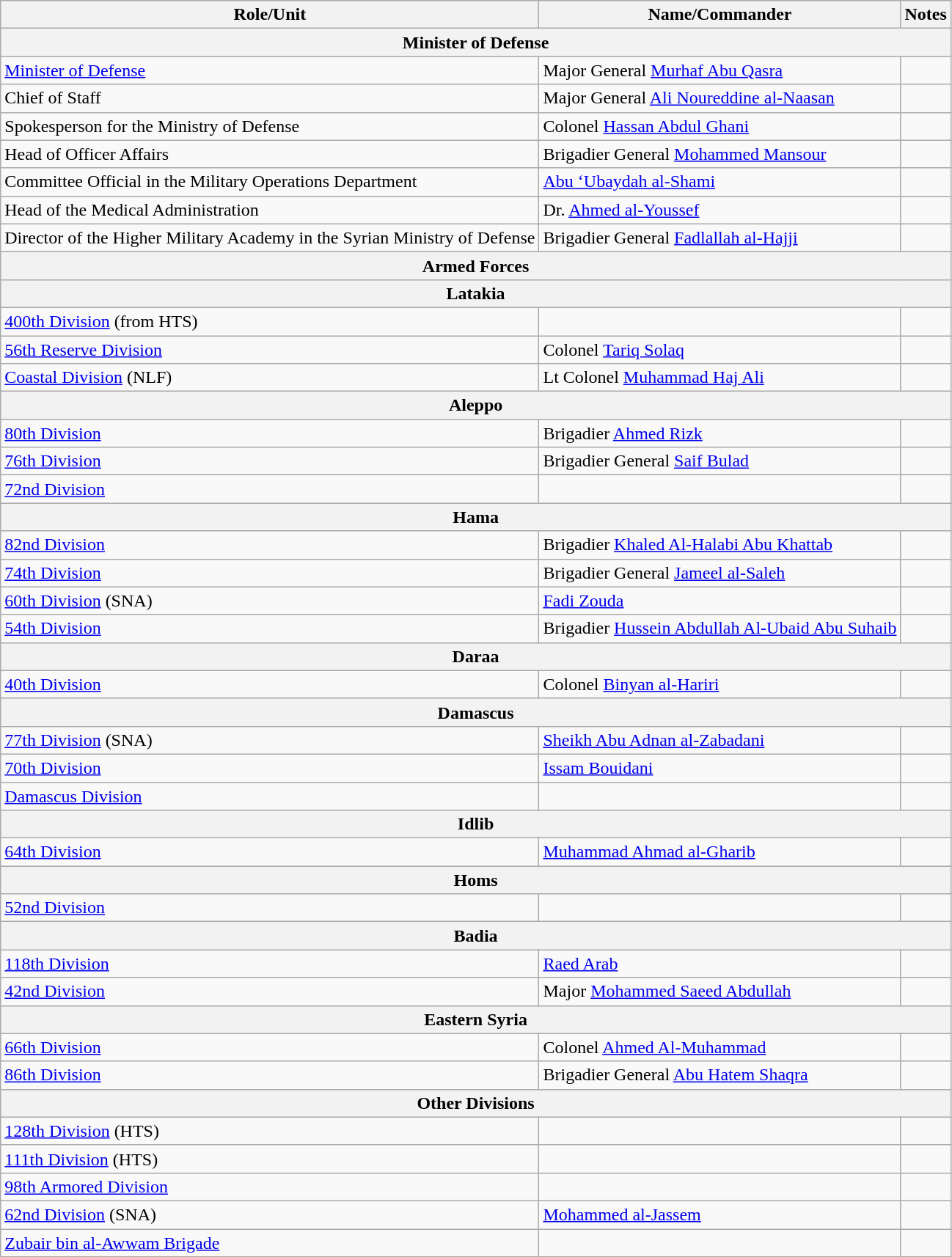<table class="wikitable">
<tr>
<th>Role/Unit</th>
<th>Name/Commander</th>
<th>Notes</th>
</tr>
<tr>
<th colspan="3">Minister of Defense</th>
</tr>
<tr>
<td><a href='#'>Minister of Defense</a></td>
<td>Major General <a href='#'>Murhaf Abu Qasra</a></td>
<td></td>
</tr>
<tr>
<td>Chief of Staff</td>
<td>Major General <a href='#'>Ali Noureddine al-Naasan</a></td>
<td></td>
</tr>
<tr>
<td>Spokesperson for the Ministry of Defense</td>
<td>Colonel <a href='#'>Hassan Abdul Ghani</a></td>
<td></td>
</tr>
<tr>
<td>Head of Officer Affairs</td>
<td>Brigadier General <a href='#'>Mohammed Mansour</a></td>
<td></td>
</tr>
<tr>
<td>Committee Official in the Military Operations Department</td>
<td><a href='#'>Abu ‘Ubaydah al-Shami</a></td>
<td></td>
</tr>
<tr>
<td>Head of the Medical Administration</td>
<td>Dr. <a href='#'>Ahmed al-Youssef</a></td>
<td></td>
</tr>
<tr>
<td>Director of the Higher Military Academy in the Syrian Ministry of Defense</td>
<td>Brigadier General <a href='#'>Fadlallah al-Hajji</a></td>
<td></td>
</tr>
<tr>
<th colspan="3">Armed Forces</th>
</tr>
<tr>
<th colspan="3">Latakia</th>
</tr>
<tr>
<td><a href='#'>400th Division</a> (from HTS)</td>
<td></td>
<td></td>
</tr>
<tr>
<td><a href='#'>56th Reserve Division</a></td>
<td>Colonel <a href='#'>Tariq Solaq</a></td>
<td></td>
</tr>
<tr>
<td><a href='#'>Coastal Division</a> (NLF)</td>
<td>Lt Colonel <a href='#'>Muhammad Haj Ali</a></td>
<td></td>
</tr>
<tr>
<th colspan="3">Aleppo</th>
</tr>
<tr>
<td><a href='#'>80th Division</a></td>
<td>Brigadier <a href='#'>Ahmed Rizk</a></td>
<td></td>
</tr>
<tr>
<td><a href='#'>76th Division</a></td>
<td>Brigadier General <a href='#'>Saif Bulad</a></td>
<td></td>
</tr>
<tr>
<td><a href='#'>72nd Division</a></td>
<td></td>
<td></td>
</tr>
<tr>
<th colspan="3">Hama</th>
</tr>
<tr>
<td><a href='#'>82nd Division</a></td>
<td>Brigadier <a href='#'>Khaled Al-Halabi Abu Khattab</a></td>
<td></td>
</tr>
<tr>
<td><a href='#'>74th Division</a></td>
<td>Brigadier General <a href='#'>Jameel al-Saleh</a></td>
<td></td>
</tr>
<tr>
<td><a href='#'>60th Division</a> (SNA)</td>
<td><a href='#'>Fadi Zouda</a></td>
<td></td>
</tr>
<tr>
<td><a href='#'>54th Division</a></td>
<td>Brigadier <a href='#'>Hussein Abdullah Al-Ubaid Abu Suhaib</a></td>
<td></td>
</tr>
<tr>
<th colspan="3">Daraa</th>
</tr>
<tr>
<td><a href='#'>40th Division</a></td>
<td>Colonel <a href='#'>Binyan al-Hariri</a></td>
<td></td>
</tr>
<tr>
<th colspan="3">Damascus</th>
</tr>
<tr>
<td><a href='#'>77th Division</a> (SNA)</td>
<td><a href='#'>Sheikh Abu Adnan al-Zabadani</a></td>
<td></td>
</tr>
<tr>
<td><a href='#'>70th Division</a></td>
<td><a href='#'>Issam Bouidani</a></td>
<td></td>
</tr>
<tr>
<td><a href='#'>Damascus Division</a></td>
<td></td>
<td></td>
</tr>
<tr>
<th colspan="3">Idlib</th>
</tr>
<tr>
<td><a href='#'>64th Division</a></td>
<td><a href='#'>Muhammad Ahmad al-Gharib</a></td>
<td></td>
</tr>
<tr>
<th colspan="3">Homs</th>
</tr>
<tr>
<td><a href='#'>52nd Division</a></td>
<td></td>
<td></td>
</tr>
<tr>
<th colspan="3">Badia</th>
</tr>
<tr>
<td><a href='#'>118th Division</a></td>
<td><a href='#'>Raed Arab</a></td>
<td></td>
</tr>
<tr>
<td><a href='#'>42nd Division</a></td>
<td>Major <a href='#'>Mohammed Saeed Abdullah</a></td>
<td></td>
</tr>
<tr>
<th colspan="3">Eastern Syria</th>
</tr>
<tr>
<td><a href='#'>66th Division</a></td>
<td>Colonel <a href='#'>Ahmed Al-Muhammad</a></td>
<td></td>
</tr>
<tr>
<td><a href='#'>86th Division</a></td>
<td>Brigadier General <a href='#'>Abu Hatem Shaqra</a></td>
<td></td>
</tr>
<tr>
<th colspan="3">Other Divisions</th>
</tr>
<tr>
<td><a href='#'>128th Division</a> (HTS)</td>
<td></td>
<td></td>
</tr>
<tr>
<td><a href='#'>111th Division</a> (HTS)</td>
<td></td>
<td></td>
</tr>
<tr>
<td><a href='#'>98th Armored Division</a></td>
<td></td>
<td></td>
</tr>
<tr>
<td><a href='#'>62nd Division</a> (SNA)</td>
<td><a href='#'>Mohammed al-Jassem</a></td>
<td></td>
</tr>
<tr>
<td><a href='#'>Zubair bin al-Awwam Brigade</a></td>
<td></td>
<td></td>
</tr>
</table>
